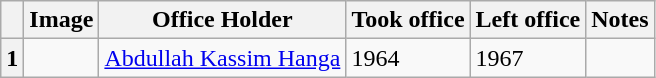<table class="wikitable">
<tr>
<th></th>
<th>Image</th>
<th>Office Holder</th>
<th>Took office</th>
<th>Left office</th>
<th>Notes</th>
</tr>
<tr>
<th><strong>1</strong></th>
<td></td>
<td><a href='#'>Abdullah Kassim Hanga</a></td>
<td>1964</td>
<td>1967</td>
<td></td>
</tr>
</table>
